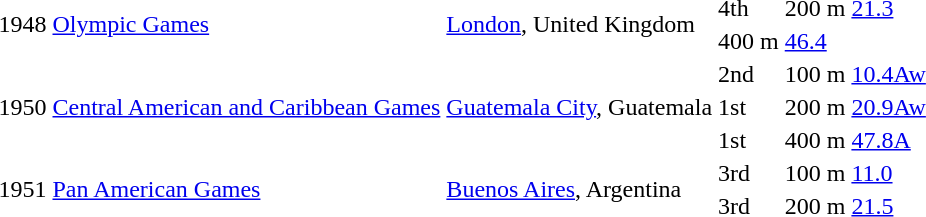<table>
<tr>
<td rowspan=2>1948</td>
<td rowspan=2><a href='#'>Olympic Games</a></td>
<td rowspan=2><a href='#'>London</a>, United Kingdom</td>
<td>4th</td>
<td>200 m</td>
<td><a href='#'>21.3</a></td>
</tr>
<tr>
<td>400 m</td>
<td><a href='#'>46.4</a></td>
</tr>
<tr>
<td rowspan=3>1950</td>
<td rowspan=3><a href='#'>Central American and Caribbean Games</a></td>
<td rowspan=3><a href='#'>Guatemala City</a>, Guatemala</td>
<td>2nd</td>
<td>100 m</td>
<td><a href='#'>10.4Aw</a></td>
</tr>
<tr>
<td>1st</td>
<td>200 m</td>
<td><a href='#'>20.9Aw</a></td>
</tr>
<tr>
<td>1st</td>
<td>400 m</td>
<td><a href='#'>47.8A</a></td>
</tr>
<tr>
<td rowspan=2>1951</td>
<td rowspan=2><a href='#'>Pan American Games</a></td>
<td rowspan=2><a href='#'>Buenos Aires</a>, Argentina</td>
<td>3rd</td>
<td>100 m</td>
<td><a href='#'>11.0</a></td>
</tr>
<tr>
<td>3rd</td>
<td>200 m</td>
<td><a href='#'>21.5</a></td>
</tr>
</table>
